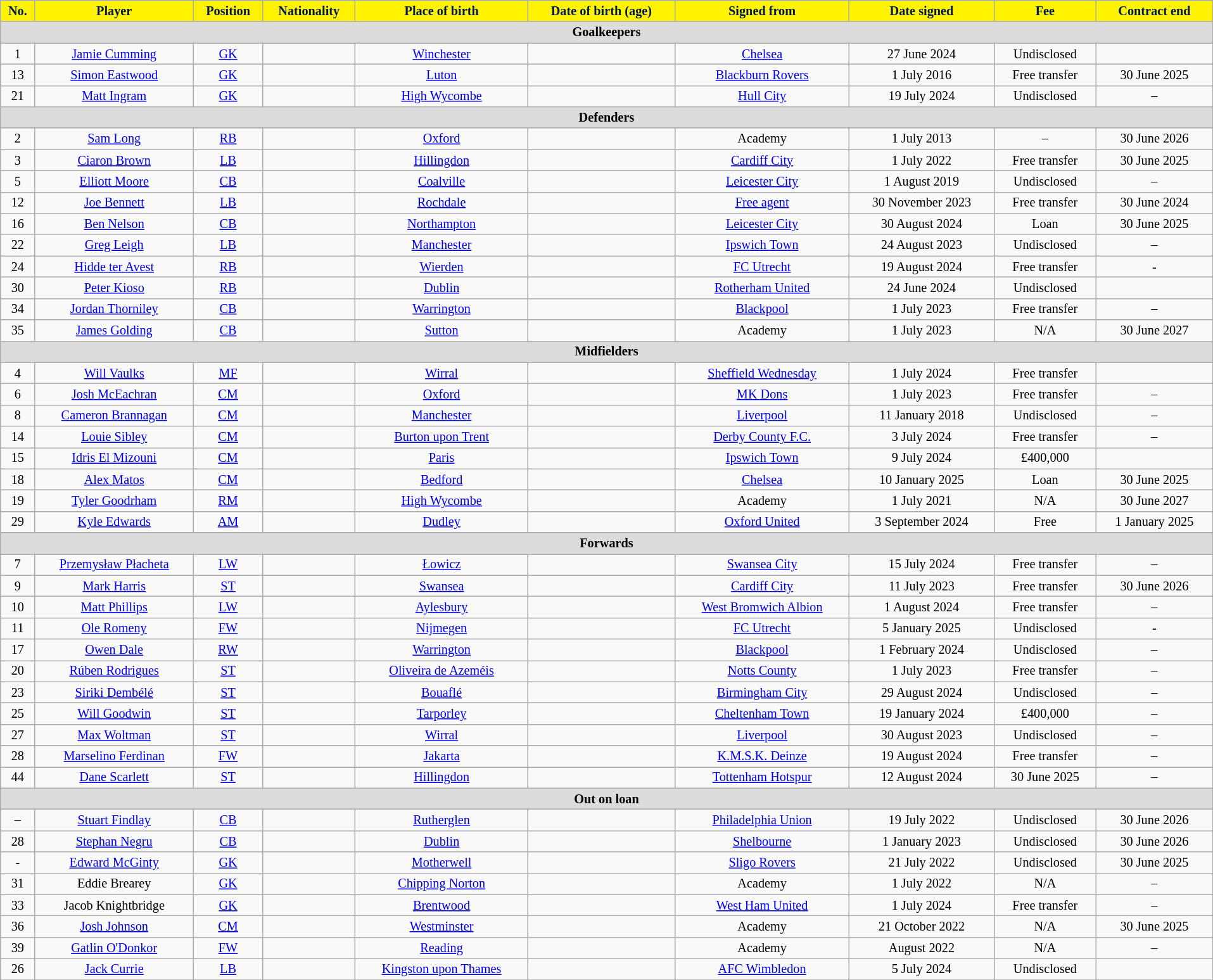<table class="wikitable" style="text-align:center; font-size:84.5%; width:101%;">
<tr>
<th style="background:#FFF300; color:#001958; text-align:center;">No.</th>
<th style="background:#FFF300; color:#001958; text-align:center;">Player</th>
<th style="background:#FFF300; color:#001958; text-align:center;">Position</th>
<th style="background:#FFF300; color:#001958; text-align:center;">Nationality</th>
<th style="background:#FFF300; color:#001958; text-align:center;">Place of birth</th>
<th style="background:#FFF300; color:#001958; text-align:center;">Date of birth (age)</th>
<th style="background:#FFF300; color:#001958; text-align:center;">Signed from</th>
<th style="background:#FFF300; color:#001958; text-align:center;">Date signed</th>
<th style="background:#FFF300; color:#001958; text-align:center;">Fee</th>
<th style="background:#FFF300; color:#001958; text-align:center;">Contract end</th>
</tr>
<tr>
<th colspan="13" style="background:#dcdcdc; text-align:center;">Goalkeepers</th>
</tr>
<tr>
<td>1</td>
<td><a href='#'>Jamie Cumming</a></td>
<td><a href='#'>GK</a></td>
<td></td>
<td><a href='#'>Winchester</a></td>
<td></td>
<td><a href='#'>Chelsea</a></td>
<td>27 June 2024</td>
<td>Undisclosed</td>
<td></td>
</tr>
<tr>
<td>13</td>
<td><a href='#'>Simon Eastwood</a></td>
<td><a href='#'>GK</a></td>
<td></td>
<td><a href='#'>Luton</a></td>
<td></td>
<td><a href='#'>Blackburn Rovers</a></td>
<td>1 July 2016</td>
<td>Free transfer</td>
<td>30 June 2025</td>
</tr>
<tr>
<td>21</td>
<td><a href='#'>Matt Ingram</a></td>
<td><a href='#'>GK</a></td>
<td></td>
<td><a href='#'>High Wycombe</a></td>
<td></td>
<td><a href='#'>Hull City</a></td>
<td>19 July 2024</td>
<td>Undisclosed</td>
<td>–</td>
</tr>
<tr>
<th colspan="13" style="background:#dcdcdc; tepxt-align:center;">Defenders</th>
</tr>
<tr>
<td>2</td>
<td><a href='#'>Sam Long</a></td>
<td><a href='#'>RB</a></td>
<td></td>
<td><a href='#'>Oxford</a></td>
<td></td>
<td>Academy</td>
<td>1 July 2013</td>
<td>–</td>
<td>30 June 2026</td>
</tr>
<tr>
<td>3</td>
<td><a href='#'>Ciaron Brown</a></td>
<td><a href='#'>LB</a></td>
<td></td>
<td> <a href='#'>Hillingdon</a></td>
<td></td>
<td> <a href='#'>Cardiff City</a></td>
<td>1 July 2022</td>
<td>Free transfer</td>
<td>30 June 2025</td>
</tr>
<tr>
<td>5</td>
<td><a href='#'>Elliott Moore</a></td>
<td><a href='#'>CB</a></td>
<td></td>
<td><a href='#'>Coalville</a></td>
<td></td>
<td><a href='#'>Leicester City</a></td>
<td>1 August 2019</td>
<td>Undisclosed</td>
<td>–</td>
</tr>
<tr>
<td>12</td>
<td><a href='#'>Joe Bennett</a></td>
<td><a href='#'>LB</a></td>
<td></td>
<td><a href='#'>Rochdale</a></td>
<td></td>
<td><a href='#'>Free agent</a></td>
<td>30 November 2023</td>
<td>Free transfer</td>
<td>30 June 2024</td>
</tr>
<tr>
<td>16</td>
<td><a href='#'>Ben Nelson</a></td>
<td><a href='#'>CB</a></td>
<td></td>
<td><a href='#'>Northampton</a></td>
<td></td>
<td><a href='#'>Leicester City</a></td>
<td>30 August 2024</td>
<td>Loan</td>
<td>30 June 2025</td>
</tr>
<tr>
<td>22</td>
<td><a href='#'>Greg Leigh</a></td>
<td><a href='#'>LB</a></td>
<td></td>
<td> <a href='#'>Manchester</a></td>
<td></td>
<td><a href='#'>Ipswich Town</a></td>
<td>24 August 2023</td>
<td>Undisclosed</td>
<td>–</td>
</tr>
<tr>
<td>24</td>
<td><a href='#'>Hidde ter Avest</a></td>
<td><a href='#'>RB</a></td>
<td></td>
<td><a href='#'>Wierden</a></td>
<td></td>
<td><a href='#'>FC Utrecht</a></td>
<td>19 August 2024</td>
<td>Free transfer</td>
<td>-</td>
</tr>
<tr>
<td>30</td>
<td><a href='#'>Peter Kioso</a></td>
<td><a href='#'>RB</a></td>
<td></td>
<td><a href='#'>Dublin</a></td>
<td></td>
<td> <a href='#'>Rotherham United</a></td>
<td>24 June 2024</td>
<td>Undisclosed</td>
<td></td>
</tr>
<tr>
<td>34</td>
<td><a href='#'>Jordan Thorniley</a></td>
<td><a href='#'>CB</a></td>
<td></td>
<td><a href='#'>Warrington</a></td>
<td></td>
<td><a href='#'>Blackpool</a></td>
<td>1 July 2023</td>
<td>Free transfer</td>
<td>–</td>
</tr>
<tr>
<td>35</td>
<td><a href='#'>James Golding</a></td>
<td><a href='#'>CB</a></td>
<td></td>
<td> <a href='#'>Sutton</a></td>
<td></td>
<td>Academy</td>
<td>1 July 2023</td>
<td>N/A</td>
<td>30 June 2027</td>
</tr>
<tr>
<th colspan="13" style="background:#dcdcdc; tepxt-align:center;">Midfielders</th>
</tr>
<tr>
<td>4</td>
<td><a href='#'>Will Vaulks</a></td>
<td><a href='#'>MF</a></td>
<td></td>
<td><a href='#'>Wirral</a></td>
<td></td>
<td><a href='#'>Sheffield Wednesday</a></td>
<td>1 July 2024</td>
<td>Free transfer</td>
<td></td>
</tr>
<tr>
<td>6</td>
<td><a href='#'>Josh McEachran</a></td>
<td><a href='#'>CM</a></td>
<td></td>
<td><a href='#'>Oxford</a></td>
<td></td>
<td><a href='#'>MK Dons</a></td>
<td>1 July 2023</td>
<td>Free transfer</td>
<td>–</td>
</tr>
<tr>
<td>8</td>
<td><a href='#'>Cameron Brannagan</a></td>
<td><a href='#'>CM</a></td>
<td></td>
<td><a href='#'>Manchester</a></td>
<td></td>
<td><a href='#'>Liverpool</a></td>
<td>11 January 2018</td>
<td>Undisclosed</td>
<td>–</td>
</tr>
<tr>
<td>14</td>
<td><a href='#'>Louie Sibley</a></td>
<td><a href='#'>CM</a></td>
<td></td>
<td><a href='#'>Burton upon Trent</a></td>
<td></td>
<td><a href='#'>Derby County F.C.</a></td>
<td>3 July 2024</td>
<td>Free transfer</td>
<td>–</td>
</tr>
<tr>
<td>15</td>
<td><a href='#'>Idris El Mizouni</a></td>
<td><a href='#'>CM</a></td>
<td></td>
<td> <a href='#'>Paris</a></td>
<td></td>
<td><a href='#'>Ipswich Town</a></td>
<td>9 July 2024</td>
<td>£400,000</td>
<td></td>
</tr>
<tr>
<td>18</td>
<td><a href='#'>Alex Matos</a></td>
<td><a href='#'>CM</a></td>
<td></td>
<td><a href='#'>Bedford</a></td>
<td></td>
<td><a href='#'>Chelsea</a></td>
<td>10 January 2025</td>
<td>Loan</td>
<td>30 June 2025</td>
</tr>
<tr>
<td>19</td>
<td><a href='#'>Tyler Goodrham</a></td>
<td><a href='#'>RM</a></td>
<td></td>
<td> <a href='#'>High Wycombe</a></td>
<td></td>
<td>Academy</td>
<td>1 July 2021</td>
<td>N/A</td>
<td>30 June 2027</td>
</tr>
<tr>
<td>29</td>
<td><a href='#'>Kyle Edwards</a></td>
<td><a href='#'>AM</a></td>
<td></td>
<td><a href='#'>Dudley</a></td>
<td></td>
<td><a href='#'>Oxford United</a></td>
<td>3 September 2024</td>
<td>Free</td>
<td>1 January 2025</td>
</tr>
<tr>
<th colspan="13" style="background:#dcdcdc; tepxt-align:center;">Forwards</th>
</tr>
<tr>
<td>7</td>
<td><a href='#'>Przemysław Płacheta</a></td>
<td><a href='#'>LW</a></td>
<td></td>
<td><a href='#'>Łowicz</a></td>
<td></td>
<td> <a href='#'>Swansea City</a></td>
<td>15 July 2024</td>
<td>Free transfer</td>
<td>–</td>
</tr>
<tr>
<td>9</td>
<td><a href='#'>Mark Harris</a></td>
<td><a href='#'>ST</a></td>
<td></td>
<td><a href='#'>Swansea</a></td>
<td></td>
<td> <a href='#'>Cardiff City</a></td>
<td>11 July 2023</td>
<td>Free transfer</td>
<td>30 June 2026</td>
</tr>
<tr>
<td>10</td>
<td><a href='#'>Matt Phillips</a></td>
<td><a href='#'>LW</a></td>
<td></td>
<td> <a href='#'>Aylesbury</a></td>
<td></td>
<td><a href='#'>West Bromwich Albion</a></td>
<td>1 August 2024</td>
<td>Free transfer</td>
<td>–</td>
</tr>
<tr>
<td>11</td>
<td><a href='#'>Ole Romeny</a></td>
<td><a href='#'>FW</a></td>
<td></td>
<td><a href='#'>Nijmegen</a></td>
<td></td>
<td><a href='#'>FC Utrecht</a></td>
<td>5 January 2025</td>
<td>Undisclosed</td>
<td>-</td>
</tr>
<tr>
<td>17</td>
<td><a href='#'>Owen Dale</a></td>
<td><a href='#'>RW</a></td>
<td></td>
<td><a href='#'>Warrington</a></td>
<td></td>
<td><a href='#'>Blackpool</a></td>
<td>1 February 2024</td>
<td>Undisclosed</td>
<td>–</td>
</tr>
<tr>
<td>20</td>
<td><a href='#'>Rúben Rodrigues</a></td>
<td><a href='#'>ST</a></td>
<td></td>
<td><a href='#'>Oliveira de Azeméis</a></td>
<td></td>
<td><a href='#'>Notts County</a></td>
<td>1 July 2023</td>
<td>Free transfer</td>
<td>–</td>
</tr>
<tr>
<td>23</td>
<td><a href='#'>Siriki Dembélé</a></td>
<td><a href='#'>ST</a></td>
<td></td>
<td> <a href='#'>Bouaflé</a></td>
<td></td>
<td><a href='#'>Birmingham City</a></td>
<td>29 August 2024</td>
<td>Undisclosed</td>
<td>–</td>
</tr>
<tr>
<td>25</td>
<td><a href='#'>Will Goodwin</a></td>
<td><a href='#'>ST</a></td>
<td></td>
<td><a href='#'>Tarporley</a></td>
<td></td>
<td><a href='#'>Cheltenham Town</a></td>
<td>19 January 2024</td>
<td>£400,000</td>
<td>–</td>
</tr>
<tr>
<td>27</td>
<td><a href='#'>Max Woltman</a></td>
<td><a href='#'>ST</a></td>
<td></td>
<td><a href='#'>Wirral</a></td>
<td></td>
<td><a href='#'>Liverpool</a></td>
<td>30 August 2023</td>
<td>Undisclosed</td>
<td>–</td>
</tr>
<tr>
<td>28</td>
<td><a href='#'>Marselino Ferdinan</a></td>
<td><a href='#'>FW</a></td>
<td></td>
<td><a href='#'>Jakarta</a></td>
<td></td>
<td><a href='#'>K.M.S.K. Deinze</a></td>
<td>19 August 2024</td>
<td>Free transfer</td>
<td>–</td>
</tr>
<tr>
<td>44</td>
<td><a href='#'>Dane Scarlett</a></td>
<td><a href='#'>ST</a></td>
<td></td>
<td><a href='#'>Hillingdon</a></td>
<td></td>
<td><a href='#'>Tottenham Hotspur</a></td>
<td>12 August 2024</td>
<td>30 June 2025</td>
<td>–</td>
</tr>
<tr>
<th colspan="13" style="background:#dcdcdc; tepxt-align:center;">Out on loan</th>
</tr>
<tr>
<td>–</td>
<td><a href='#'>Stuart Findlay</a></td>
<td><a href='#'>CB</a></td>
<td></td>
<td><a href='#'>Rutherglen</a></td>
<td></td>
<td> <a href='#'>Philadelphia Union</a></td>
<td>19 July 2022</td>
<td>Undisclosed</td>
<td>30 June 2026</td>
</tr>
<tr>
<td>28</td>
<td><a href='#'>Stephan Negru</a></td>
<td><a href='#'>CB</a></td>
<td></td>
<td><a href='#'>Dublin</a></td>
<td></td>
<td> <a href='#'>Shelbourne</a></td>
<td>1 January 2023</td>
<td>Undisclosed</td>
<td>30 June 2026</td>
</tr>
<tr>
<td>-</td>
<td><a href='#'>Edward McGinty</a></td>
<td><a href='#'>GK</a></td>
<td></td>
<td><a href='#'>Motherwell</a></td>
<td></td>
<td><a href='#'>Sligo Rovers</a></td>
<td>21 July 2022</td>
<td>Undisclosed</td>
<td>30 June 2025</td>
</tr>
<tr>
<td>31</td>
<td>Eddie Brearey</td>
<td><a href='#'>GK</a></td>
<td></td>
<td><a href='#'>Chipping Norton</a></td>
<td></td>
<td>Academy</td>
<td>1 July 2022</td>
<td>N/A</td>
<td>–</td>
</tr>
<tr>
<td>33</td>
<td>Jacob Knightbridge</td>
<td><a href='#'>GK</a></td>
<td></td>
<td><a href='#'>Brentwood</a></td>
<td></td>
<td><a href='#'>West Ham United</a></td>
<td>1 July 2024</td>
<td>Free transfer</td>
<td>–</td>
</tr>
<tr>
<td>36</td>
<td><a href='#'>Josh Johnson</a></td>
<td><a href='#'>CM</a></td>
<td></td>
<td><a href='#'>Westminster</a></td>
<td></td>
<td>Academy</td>
<td>21 October 2022</td>
<td>N/A</td>
<td>30 June 2025</td>
</tr>
<tr>
<td>39</td>
<td><a href='#'>Gatlin O'Donkor</a></td>
<td><a href='#'>FW</a></td>
<td></td>
<td><a href='#'>Reading</a></td>
<td></td>
<td>Academy</td>
<td>August 2022</td>
<td>N/A</td>
<td>–</td>
</tr>
<tr>
<td>26</td>
<td><a href='#'>Jack Currie</a></td>
<td><a href='#'>LB</a></td>
<td></td>
<td><a href='#'>Kingston upon Thames</a></td>
<td></td>
<td> <a href='#'>AFC Wimbledon</a></td>
<td>5 July 2024</td>
<td>Undisclosed</td>
<td></td>
</tr>
<tr>
</tr>
</table>
